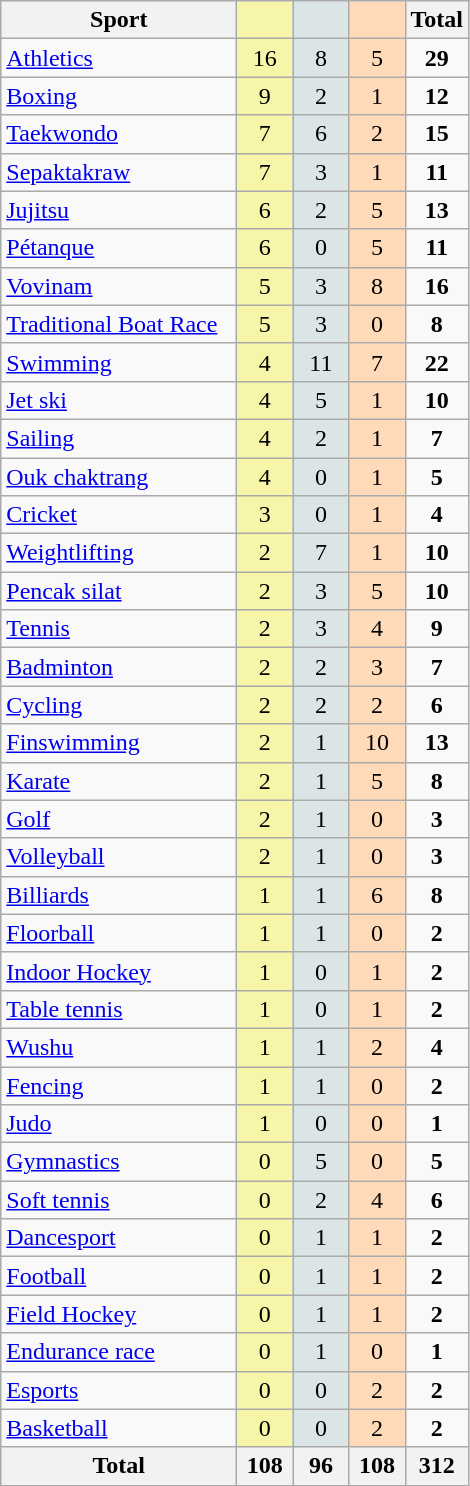<table class="wikitable sortable" style="font-size:100%; text-align:center;">
<tr>
<th width=150>Sport</th>
<th scope="col" width=30 style="background:#F7F6A8;"></th>
<th scope="col" width=30 style="background:#DCE5E5;"></th>
<th scope="col" width=30 style="background:#FFDAB9;"></th>
<th width=30>Total</th>
</tr>
<tr>
<td align=left> <a href='#'>Athletics</a></td>
<td style="background:#F7F6A8;">16</td>
<td style="background:#DCE5E5;">8</td>
<td style="background:#FFDAB9;">5</td>
<td><strong>29</strong></td>
</tr>
<tr>
<td align=left> <a href='#'>Boxing</a></td>
<td style="background:#F7F6A8;">9</td>
<td style="background:#DCE5E5;">2</td>
<td style="background:#FFDAB9;">1</td>
<td><strong>12</strong></td>
</tr>
<tr>
<td align=left> <a href='#'>Taekwondo</a></td>
<td style="background:#F7F6A8;">7</td>
<td style="background:#DCE5E5;">6</td>
<td style="background:#FFDAB9;">2</td>
<td><strong>15</strong></td>
</tr>
<tr>
<td align=left> <a href='#'>Sepaktakraw</a></td>
<td style="background:#F7F6A8;">7</td>
<td style="background:#DCE5E5;">3</td>
<td style="background:#FFDAB9;">1</td>
<td><strong>11</strong></td>
</tr>
<tr>
<td align=left> <a href='#'>Jujitsu</a></td>
<td style="background:#F7F6A8;">6</td>
<td style="background:#DCE5E5;">2</td>
<td style="background:#FFDAB9;">5</td>
<td><strong>13</strong></td>
</tr>
<tr>
<td align=left> <a href='#'>Pétanque</a></td>
<td style="background:#F7F6A8;">6</td>
<td style="background:#DCE5E5;">0</td>
<td style="background:#FFDAB9;">5</td>
<td><strong>11</strong></td>
</tr>
<tr>
<td align=left> <a href='#'>Vovinam</a></td>
<td style="background:#F7F6A8;">5</td>
<td style="background:#DCE5E5;">3</td>
<td style="background:#FFDAB9;">8</td>
<td><strong>16</strong></td>
</tr>
<tr>
<td align=left> <a href='#'>Traditional Boat Race</a></td>
<td style="background:#F7F6A8;">5</td>
<td style="background:#DCE5E5;">3</td>
<td style="background:#FFDAB9;">0</td>
<td><strong>8</strong></td>
</tr>
<tr>
<td align=left> <a href='#'>Swimming</a></td>
<td style="background:#F7F6A8;">4</td>
<td style="background:#DCE5E5;">11</td>
<td style="background:#FFDAB9;">7</td>
<td><strong>22</strong></td>
</tr>
<tr>
<td align=left> <a href='#'>Jet ski</a></td>
<td style="background:#F7F6A8;">4</td>
<td style="background:#DCE5E5;">5</td>
<td style="background:#FFDAB9;">1</td>
<td><strong>10</strong></td>
</tr>
<tr>
<td align=left> <a href='#'>Sailing</a></td>
<td style="background:#F7F6A8;">4</td>
<td style="background:#DCE5E5;">2</td>
<td style="background:#FFDAB9;">1</td>
<td><strong>7</strong></td>
</tr>
<tr>
<td align=left> <a href='#'>Ouk chaktrang</a></td>
<td style="background:#F7F6A8;">4</td>
<td style="background:#DCE5E5;">0</td>
<td style="background:#FFDAB9;">1</td>
<td><strong>5</strong></td>
</tr>
<tr>
<td align=left> <a href='#'>Cricket</a></td>
<td style="background:#F7F6A8;">3</td>
<td style="background:#DCE5E5;">0</td>
<td style="background:#FFDAB9;">1</td>
<td><strong>4</strong></td>
</tr>
<tr>
<td align=left> <a href='#'>Weightlifting</a></td>
<td style="background:#F7F6A8;">2</td>
<td style="background:#DCE5E5;">7</td>
<td style="background:#FFDAB9;">1</td>
<td><strong>10</strong></td>
</tr>
<tr>
<td align=left> <a href='#'>Pencak silat</a></td>
<td style="background:#F7F6A8;">2</td>
<td style="background:#DCE5E5;">3</td>
<td style="background:#FFDAB9;">5</td>
<td><strong>10</strong></td>
</tr>
<tr>
<td align=left> <a href='#'>Tennis</a></td>
<td style="background:#F7F6A8;">2</td>
<td style="background:#DCE5E5;">3</td>
<td style="background:#FFDAB9;">4</td>
<td><strong>9</strong></td>
</tr>
<tr>
<td align=left> <a href='#'>Badminton</a></td>
<td style="background:#F7F6A8;">2</td>
<td style="background:#DCE5E5;">2</td>
<td style="background:#FFDAB9;">3</td>
<td><strong>7</strong></td>
</tr>
<tr>
<td align=left> <a href='#'>Cycling</a></td>
<td style="background:#F7F6A8;">2</td>
<td style="background:#DCE5E5;">2</td>
<td style="background:#FFDAB9;">2</td>
<td><strong>6</strong></td>
</tr>
<tr>
<td align=left> <a href='#'>Finswimming</a></td>
<td style="background:#F7F6A8;">2</td>
<td style="background:#DCE5E5;">1</td>
<td style="background:#FFDAB9;">10</td>
<td><strong>13</strong></td>
</tr>
<tr>
<td align=left> <a href='#'>Karate</a></td>
<td style="background:#F7F6A8;">2</td>
<td style="background:#DCE5E5;">1</td>
<td style="background:#FFDAB9;">5</td>
<td><strong>8</strong></td>
</tr>
<tr>
<td align=left> <a href='#'>Golf</a></td>
<td style="background:#F7F6A8;">2</td>
<td style="background:#DCE5E5;">1</td>
<td style="background:#FFDAB9;">0</td>
<td><strong>3</strong></td>
</tr>
<tr>
<td align=left> <a href='#'>Volleyball</a></td>
<td style="background:#F7F6A8;">2</td>
<td style="background:#DCE5E5;">1</td>
<td style="background:#FFDAB9;">0</td>
<td><strong>3</strong></td>
</tr>
<tr>
<td align=left> <a href='#'>Billiards</a></td>
<td style="background:#F7F6A8;">1</td>
<td style="background:#DCE5E5;">1</td>
<td style="background:#FFDAB9;">6</td>
<td><strong>8</strong></td>
</tr>
<tr>
<td align=left> <a href='#'>Floorball</a></td>
<td style="background:#F7F6A8;">1</td>
<td style="background:#DCE5E5;">1</td>
<td style="background:#FFDAB9;">0</td>
<td><strong>2</strong></td>
</tr>
<tr>
<td align=left> <a href='#'>Indoor Hockey</a></td>
<td style="background:#F7F6A8;">1</td>
<td style="background:#DCE5E5;">0</td>
<td style="background:#FFDAB9;">1</td>
<td><strong>2</strong></td>
</tr>
<tr>
<td align=left> <a href='#'>Table tennis</a></td>
<td style="background:#F7F6A8;">1</td>
<td style="background:#DCE5E5;">0</td>
<td style="background:#FFDAB9;">1</td>
<td><strong>2</strong></td>
</tr>
<tr>
<td align=left> <a href='#'>Wushu</a></td>
<td style="background:#F7F6A8;">1</td>
<td style="background:#DCE5E5;">1</td>
<td style="background:#FFDAB9;">2</td>
<td><strong>4</strong></td>
</tr>
<tr>
<td align=left> <a href='#'>Fencing</a></td>
<td style="background:#F7F6A8;">1</td>
<td style="background:#DCE5E5;">1</td>
<td style="background:#FFDAB9;">0</td>
<td><strong>2</strong></td>
</tr>
<tr>
<td align=left> <a href='#'>Judo</a></td>
<td style="background:#F7F6A8;">1</td>
<td style="background:#DCE5E5;">0</td>
<td style="background:#FFDAB9;">0</td>
<td><strong>1</strong></td>
</tr>
<tr>
<td align=left> <a href='#'>Gymnastics</a></td>
<td style="background:#F7F6A8;">0</td>
<td style="background:#DCE5E5;">5</td>
<td style="background:#FFDAB9;">0</td>
<td><strong>5</strong></td>
</tr>
<tr>
<td align=left> <a href='#'>Soft tennis</a></td>
<td style="background:#F7F6A8;">0</td>
<td style="background:#DCE5E5;">2</td>
<td style="background:#FFDAB9;">4</td>
<td><strong>6</strong></td>
</tr>
<tr>
<td align=left> <a href='#'>Dancesport</a></td>
<td style="background:#F7F6A8;">0</td>
<td style="background:#DCE5E5;">1</td>
<td style="background:#FFDAB9;">1</td>
<td><strong>2</strong></td>
</tr>
<tr>
<td align=left> <a href='#'>Football</a></td>
<td style="background:#F7F6A8;">0</td>
<td style="background:#DCE5E5;">1</td>
<td style="background:#FFDAB9;">1</td>
<td><strong>2</strong></td>
</tr>
<tr>
<td align=left> <a href='#'>Field Hockey</a></td>
<td style="background:#F7F6A8;">0</td>
<td style="background:#DCE5E5;">1</td>
<td style="background:#FFDAB9;">1</td>
<td><strong>2</strong></td>
</tr>
<tr>
<td align=left> <a href='#'>Endurance race</a></td>
<td style="background:#F7F6A8;">0</td>
<td style="background:#DCE5E5;">1</td>
<td style="background:#FFDAB9;">0</td>
<td><strong>1</strong></td>
</tr>
<tr>
<td align=left> <a href='#'>Esports</a></td>
<td style="background:#F7F6A8;">0</td>
<td style="background:#DCE5E5;">0</td>
<td style="background:#FFDAB9;">2</td>
<td><strong>2</strong></td>
</tr>
<tr>
<td align=left> <a href='#'>Basketball</a></td>
<td style="background:#F7F6A8;">0</td>
<td style="background:#DCE5E5;">0</td>
<td style="background:#FFDAB9;">2</td>
<td><strong>2</strong></td>
</tr>
<tr class="sortbottom">
<th>Total</th>
<th>108</th>
<th>96</th>
<th>108</th>
<th>312</th>
</tr>
</table>
